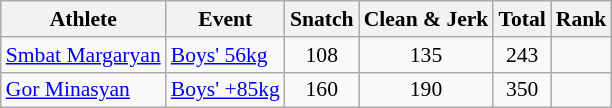<table class="wikitable" style="font-size:90%">
<tr>
<th>Athlete</th>
<th>Event</th>
<th>Snatch</th>
<th>Clean & Jerk</th>
<th>Total</th>
<th>Rank</th>
</tr>
<tr>
<td><a href='#'>Smbat Margaryan</a></td>
<td><a href='#'>Boys' 56kg</a></td>
<td align=center>108</td>
<td align=center>135</td>
<td align=center>243</td>
<td align=center></td>
</tr>
<tr>
<td><a href='#'>Gor Minasyan</a></td>
<td><a href='#'>Boys' +85kg</a></td>
<td align=center>160</td>
<td align=center>190</td>
<td align=center>350</td>
<td align=center></td>
</tr>
</table>
